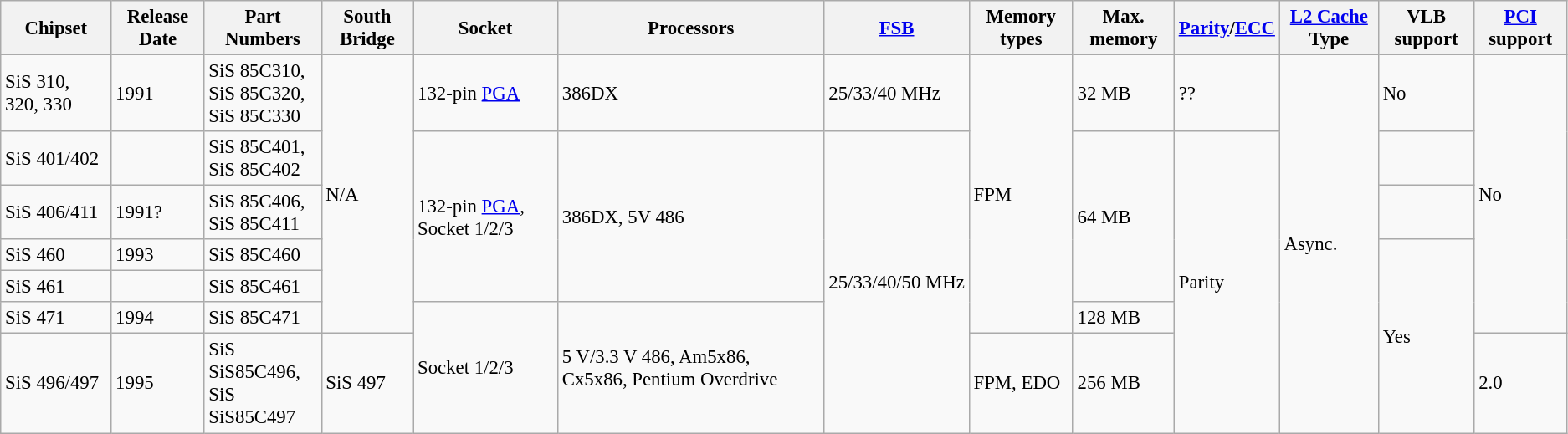<table class="wikitable" style="font-size: 95%;">
<tr>
<th>Chipset</th>
<th>Release Date</th>
<th>Part Numbers</th>
<th>South Bridge</th>
<th>Socket</th>
<th>Processors</th>
<th><a href='#'>FSB</a></th>
<th>Memory types</th>
<th>Max. memory</th>
<th><a href='#'>Parity</a>/<a href='#'>ECC</a></th>
<th><a href='#'>L2 Cache</a> Type</th>
<th>VLB support</th>
<th><a href='#'>PCI</a> support</th>
</tr>
<tr>
<td>SiS 310, 320, 330</td>
<td>1991</td>
<td>SiS 85C310,<br>SiS 85C320,<br>SiS 85C330</td>
<td rowspan="6">N/A</td>
<td>132-pin <a href='#'>PGA</a></td>
<td>386DX</td>
<td>25/33/40 MHz</td>
<td rowspan="6">FPM</td>
<td>32 MB</td>
<td>??</td>
<td rowspan="7">Async.</td>
<td>No</td>
<td rowspan="6">No</td>
</tr>
<tr>
<td>SiS 401/402</td>
<td></td>
<td>SiS 85C401,<br>SiS 85C402</td>
<td rowspan="4">132-pin <a href='#'>PGA</a>, Socket 1/2/3</td>
<td rowspan="4">386DX, 5V 486</td>
<td rowspan="6">25/33/40/50 MHz</td>
<td rowspan="4">64 MB</td>
<td rowspan="6">Parity</td>
<td></td>
</tr>
<tr>
<td>SiS 406/411</td>
<td>1991?</td>
<td>SiS 85C406,<br>SiS 85C411</td>
<td></td>
</tr>
<tr>
<td>SiS 460</td>
<td>1993</td>
<td>SiS 85C460</td>
<td rowspan="4">Yes</td>
</tr>
<tr>
<td>SiS 461</td>
<td></td>
<td>SiS 85C461</td>
</tr>
<tr>
<td>SiS 471</td>
<td>1994</td>
<td>SiS 85C471</td>
<td rowspan="2">Socket 1/2/3</td>
<td rowspan="2">5 V/3.3 V 486, Am5x86, Cx5x86, Pentium Overdrive</td>
<td>128 MB</td>
</tr>
<tr>
<td>SiS 496/497</td>
<td>1995</td>
<td>SiS SiS85C496,<br>SiS SiS85C497</td>
<td>SiS 497</td>
<td SDRAM>FPM, EDO</td>
<td>256 MB</td>
<td>2.0</td>
</tr>
</table>
